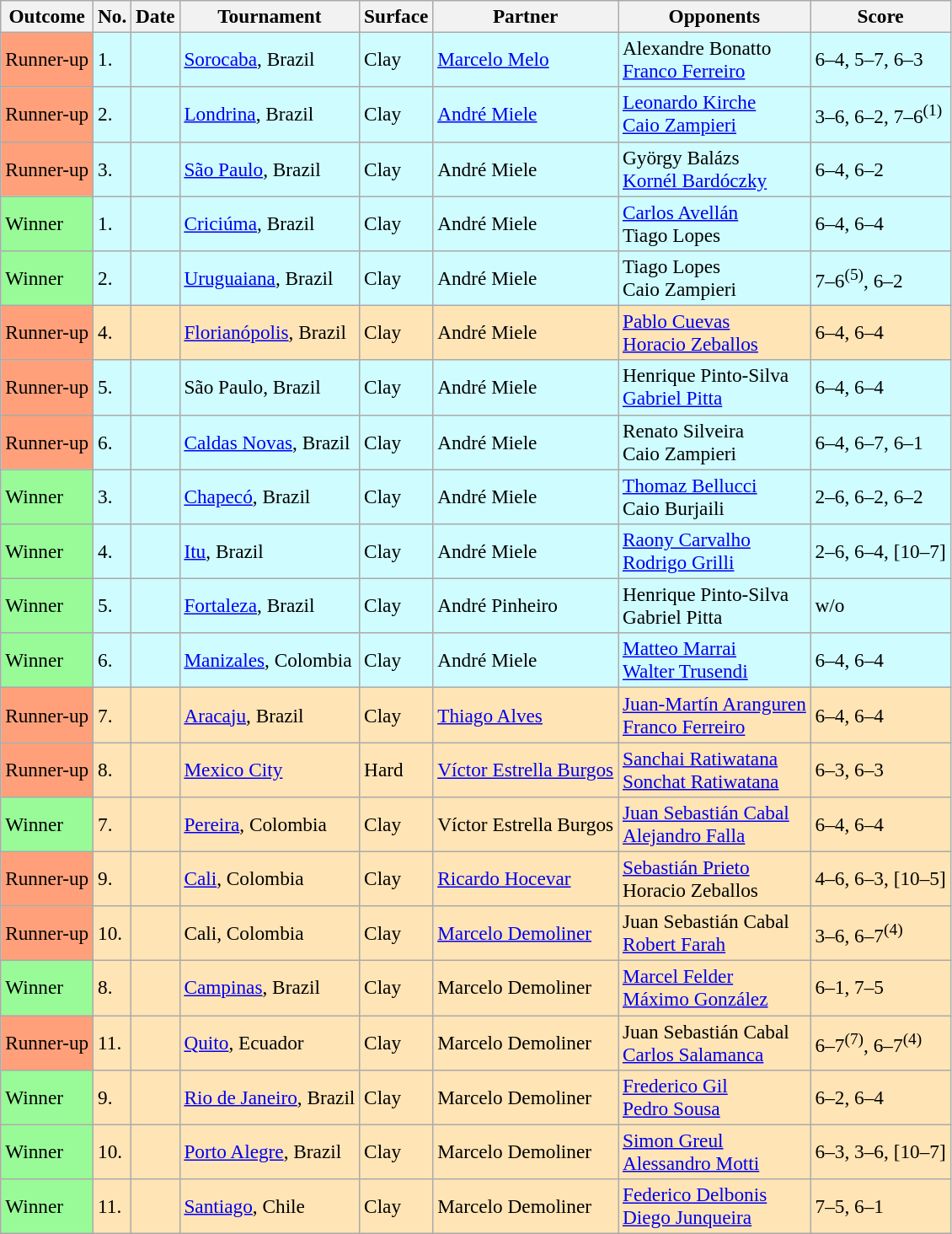<table class="sortable wikitable" style=font-size:97%>
<tr>
<th>Outcome</th>
<th>No.</th>
<th>Date</th>
<th>Tournament</th>
<th>Surface</th>
<th>Partner</th>
<th>Opponents</th>
<th>Score</th>
</tr>
<tr bgcolor=CFFCFF>
<td bgcolor=FFA07A>Runner-up</td>
<td>1.</td>
<td></td>
<td><a href='#'>Sorocaba</a>, Brazil</td>
<td>Clay</td>
<td> <a href='#'>Marcelo Melo</a></td>
<td> Alexandre Bonatto<br> <a href='#'>Franco Ferreiro</a></td>
<td>6–4, 5–7, 6–3</td>
</tr>
<tr bgcolor=CFFCFF>
<td bgcolor=FFA07A>Runner-up</td>
<td>2.</td>
<td></td>
<td><a href='#'>Londrina</a>, Brazil</td>
<td>Clay</td>
<td> <a href='#'>André Miele</a></td>
<td> <a href='#'>Leonardo Kirche</a><br> <a href='#'>Caio Zampieri</a></td>
<td>3–6, 6–2, 7–6<sup>(1)</sup></td>
</tr>
<tr bgcolor=CFFCFF>
<td bgcolor=FFA07A>Runner-up</td>
<td>3.</td>
<td></td>
<td><a href='#'>São Paulo</a>, Brazil</td>
<td>Clay</td>
<td> André Miele</td>
<td> György Balázs<br> <a href='#'>Kornél Bardóczky</a></td>
<td>6–4, 6–2</td>
</tr>
<tr bgcolor=CFFCFF>
<td bgcolor=98FB98>Winner</td>
<td>1.</td>
<td></td>
<td><a href='#'>Criciúma</a>, Brazil</td>
<td>Clay</td>
<td> André Miele</td>
<td> <a href='#'>Carlos Avellán</a><br> Tiago Lopes</td>
<td>6–4, 6–4</td>
</tr>
<tr bgcolor=CFFCFF>
<td bgcolor=98FB98>Winner</td>
<td>2.</td>
<td></td>
<td><a href='#'>Uruguaiana</a>, Brazil</td>
<td>Clay</td>
<td> André Miele</td>
<td> Tiago Lopes<br> Caio Zampieri</td>
<td>7–6<sup>(5)</sup>, 6–2</td>
</tr>
<tr bgcolor=moccasin>
<td bgcolor=FFA07A>Runner-up</td>
<td>4.</td>
<td></td>
<td><a href='#'>Florianópolis</a>, Brazil</td>
<td>Clay</td>
<td> André Miele</td>
<td> <a href='#'>Pablo Cuevas</a><br> <a href='#'>Horacio Zeballos</a></td>
<td>6–4, 6–4</td>
</tr>
<tr bgcolor=CFFCFF>
<td bgcolor=FFA07A>Runner-up</td>
<td>5.</td>
<td></td>
<td>São Paulo, Brazil</td>
<td>Clay</td>
<td> André Miele</td>
<td> Henrique Pinto-Silva<br> <a href='#'>Gabriel Pitta</a></td>
<td>6–4, 6–4</td>
</tr>
<tr bgcolor=CFFCFF>
<td bgcolor=FFA07A>Runner-up</td>
<td>6.</td>
<td></td>
<td><a href='#'>Caldas Novas</a>, Brazil</td>
<td>Clay</td>
<td> André Miele</td>
<td> Renato Silveira<br> Caio Zampieri</td>
<td>6–4, 6–7, 6–1</td>
</tr>
<tr bgcolor=CFFCFF>
<td bgcolor=98FB98>Winner</td>
<td>3.</td>
<td></td>
<td><a href='#'>Chapecó</a>, Brazil</td>
<td>Clay</td>
<td> André Miele</td>
<td> <a href='#'>Thomaz Bellucci</a><br> Caio Burjaili</td>
<td>2–6, 6–2, 6–2</td>
</tr>
<tr bgcolor=CFFCFF>
<td bgcolor=98FB98>Winner</td>
<td>4.</td>
<td></td>
<td><a href='#'>Itu</a>, Brazil</td>
<td>Clay</td>
<td> André Miele</td>
<td> <a href='#'>Raony Carvalho</a><br> <a href='#'>Rodrigo Grilli</a></td>
<td>2–6, 6–4, [10–7]</td>
</tr>
<tr bgcolor=CFFCFF>
<td bgcolor=98FB98>Winner</td>
<td>5.</td>
<td></td>
<td><a href='#'>Fortaleza</a>, Brazil</td>
<td>Clay</td>
<td> André Pinheiro</td>
<td> Henrique Pinto-Silva<br> Gabriel Pitta</td>
<td>w/o</td>
</tr>
<tr bgcolor=CFFCFF>
<td bgcolor=98FB98>Winner</td>
<td>6.</td>
<td></td>
<td><a href='#'>Manizales</a>, Colombia</td>
<td>Clay</td>
<td> André Miele</td>
<td> <a href='#'>Matteo Marrai</a><br> <a href='#'>Walter Trusendi</a></td>
<td>6–4, 6–4</td>
</tr>
<tr bgcolor=moccasin>
<td bgcolor=FFA07A>Runner-up</td>
<td>7.</td>
<td></td>
<td><a href='#'>Aracaju</a>, Brazil</td>
<td>Clay</td>
<td> <a href='#'>Thiago Alves</a></td>
<td> <a href='#'>Juan-Martín Aranguren</a><br> <a href='#'>Franco Ferreiro</a></td>
<td>6–4, 6–4</td>
</tr>
<tr bgcolor=moccasin>
<td bgcolor=FFA07A>Runner-up</td>
<td>8.</td>
<td></td>
<td><a href='#'>Mexico City</a></td>
<td>Hard</td>
<td> <a href='#'>Víctor Estrella Burgos</a></td>
<td> <a href='#'>Sanchai Ratiwatana</a><br> <a href='#'>Sonchat Ratiwatana</a></td>
<td>6–3, 6–3</td>
</tr>
<tr bgcolor=moccasin>
<td bgcolor=98FB98>Winner</td>
<td>7.</td>
<td></td>
<td><a href='#'>Pereira</a>, Colombia</td>
<td>Clay</td>
<td> Víctor Estrella Burgos</td>
<td> <a href='#'>Juan Sebastián Cabal</a><br> <a href='#'>Alejandro Falla</a></td>
<td>6–4, 6–4</td>
</tr>
<tr bgcolor=moccasin>
<td bgcolor=FFA07A>Runner-up</td>
<td>9.</td>
<td></td>
<td><a href='#'>Cali</a>, Colombia</td>
<td>Clay</td>
<td> <a href='#'>Ricardo Hocevar</a></td>
<td> <a href='#'>Sebastián Prieto</a><br> Horacio Zeballos</td>
<td>4–6, 6–3, [10–5]</td>
</tr>
<tr bgcolor=moccasin>
<td bgcolor=FFA07A>Runner-up</td>
<td>10.</td>
<td></td>
<td>Cali, Colombia</td>
<td>Clay</td>
<td> <a href='#'>Marcelo Demoliner</a></td>
<td> Juan Sebastián Cabal<br> <a href='#'>Robert Farah</a></td>
<td>3–6, 6–7<sup>(4)</sup></td>
</tr>
<tr bgcolor=moccasin>
<td bgcolor="98FB98">Winner</td>
<td>8.</td>
<td></td>
<td><a href='#'>Campinas</a>, Brazil</td>
<td>Clay</td>
<td> Marcelo Demoliner</td>
<td> <a href='#'>Marcel Felder</a><br> <a href='#'>Máximo González</a></td>
<td>6–1, 7–5</td>
</tr>
<tr bgcolor=moccasin>
<td bgcolor="FFA07A">Runner-up</td>
<td>11.</td>
<td></td>
<td><a href='#'>Quito</a>, Ecuador</td>
<td>Clay</td>
<td> Marcelo Demoliner</td>
<td> Juan Sebastián Cabal<br> <a href='#'>Carlos Salamanca</a></td>
<td>6–7<sup>(7)</sup>, 6–7<sup>(4)</sup></td>
</tr>
<tr bgcolor=moccasin>
<td bgcolor="98FB98">Winner</td>
<td>9.</td>
<td></td>
<td><a href='#'>Rio de Janeiro</a>, Brazil</td>
<td>Clay</td>
<td> Marcelo Demoliner</td>
<td> <a href='#'>Frederico Gil</a><br> <a href='#'>Pedro Sousa</a></td>
<td>6–2, 6–4</td>
</tr>
<tr bgcolor="moccasin">
<td bgcolor="98FB98">Winner</td>
<td>10.</td>
<td></td>
<td><a href='#'>Porto Alegre</a>, Brazil</td>
<td>Clay</td>
<td> Marcelo Demoliner</td>
<td> <a href='#'>Simon Greul</a><br> <a href='#'>Alessandro Motti</a></td>
<td>6–3, 3–6, [10–7]</td>
</tr>
<tr bgcolor="moccasin">
<td bgcolor="98FB98">Winner</td>
<td>11.</td>
<td></td>
<td><a href='#'>Santiago</a>, Chile</td>
<td>Clay</td>
<td> Marcelo Demoliner</td>
<td> <a href='#'>Federico Delbonis</a><br> <a href='#'>Diego Junqueira</a></td>
<td>7–5, 6–1</td>
</tr>
</table>
